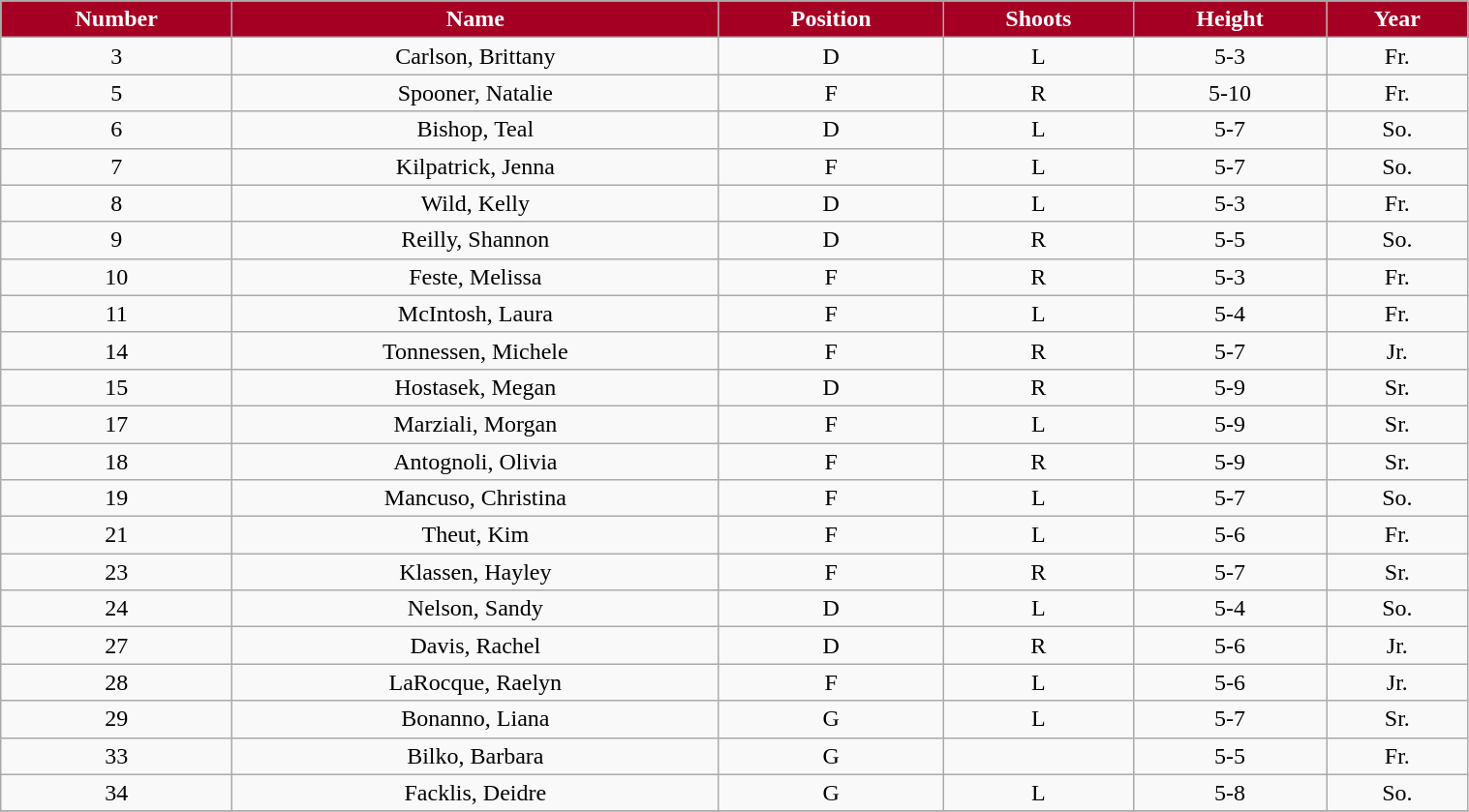<table class="wikitable" width="80%">
<tr align="center"  style="background:#A50024;color:white;">
<td><strong>Number</strong></td>
<td><strong>Name</strong></td>
<td><strong>Position</strong></td>
<td><strong>Shoots</strong></td>
<td><strong>Height</strong></td>
<td><strong>Year</strong></td>
</tr>
<tr align="center" bgcolor="">
<td>3</td>
<td>Carlson, Brittany</td>
<td>D</td>
<td>L</td>
<td>5-3</td>
<td>Fr.</td>
</tr>
<tr align="center" bgcolor="">
<td>5</td>
<td>Spooner, Natalie</td>
<td>F</td>
<td>R</td>
<td>5-10</td>
<td>Fr.</td>
</tr>
<tr align="center" bgcolor="">
<td>6</td>
<td>Bishop, Teal</td>
<td>D</td>
<td>L</td>
<td>5-7</td>
<td>So.</td>
</tr>
<tr align="center" bgcolor="">
<td>7</td>
<td>Kilpatrick, Jenna</td>
<td>F</td>
<td>L</td>
<td>5-7</td>
<td>So.</td>
</tr>
<tr align="center" bgcolor="">
<td>8</td>
<td>Wild, Kelly</td>
<td>D</td>
<td>L</td>
<td>5-3</td>
<td>Fr.</td>
</tr>
<tr align="center" bgcolor="">
<td>9</td>
<td>Reilly, Shannon</td>
<td>D</td>
<td>R</td>
<td>5-5</td>
<td>So.</td>
</tr>
<tr align="center" bgcolor="">
<td>10</td>
<td>Feste, Melissa</td>
<td>F</td>
<td>R</td>
<td>5-3</td>
<td>Fr.</td>
</tr>
<tr align="center" bgcolor="">
<td>11</td>
<td>McIntosh, Laura</td>
<td>F</td>
<td>L</td>
<td>5-4</td>
<td>Fr.</td>
</tr>
<tr align="center" bgcolor="">
<td>14</td>
<td>Tonnessen, Michele</td>
<td>F</td>
<td>R</td>
<td>5-7</td>
<td>Jr.</td>
</tr>
<tr align="center" bgcolor="">
<td>15</td>
<td>Hostasek, Megan</td>
<td>D</td>
<td>R</td>
<td>5-9</td>
<td>Sr.</td>
</tr>
<tr align="center" bgcolor="">
<td>17</td>
<td>Marziali, Morgan</td>
<td>F</td>
<td>L</td>
<td>5-9</td>
<td>Sr.</td>
</tr>
<tr align="center" bgcolor="">
<td>18</td>
<td>Antognoli, Olivia</td>
<td>F</td>
<td>R</td>
<td>5-9</td>
<td>Sr.</td>
</tr>
<tr align="center" bgcolor="">
<td>19</td>
<td>Mancuso, Christina</td>
<td>F</td>
<td>L</td>
<td>5-7</td>
<td>So.</td>
</tr>
<tr align="center" bgcolor="">
<td>21</td>
<td>Theut, Kim</td>
<td>F</td>
<td>L</td>
<td>5-6</td>
<td>Fr.</td>
</tr>
<tr align="center" bgcolor="">
<td>23</td>
<td>Klassen, Hayley</td>
<td>F</td>
<td>R</td>
<td>5-7</td>
<td>Sr.</td>
</tr>
<tr align="center" bgcolor="">
<td>24</td>
<td>Nelson, Sandy</td>
<td>D</td>
<td>L</td>
<td>5-4</td>
<td>So.</td>
</tr>
<tr align="center" bgcolor="">
<td>27</td>
<td>Davis, Rachel</td>
<td>D</td>
<td>R</td>
<td>5-6</td>
<td>Jr.</td>
</tr>
<tr align="center" bgcolor="">
<td>28</td>
<td>LaRocque, Raelyn</td>
<td>F</td>
<td>L</td>
<td>5-6</td>
<td>Jr.</td>
</tr>
<tr align="center" bgcolor="">
<td>29</td>
<td>Bonanno, Liana</td>
<td>G</td>
<td>L</td>
<td>5-7</td>
<td>Sr.</td>
</tr>
<tr align="center" bgcolor="">
<td>33</td>
<td>Bilko, Barbara</td>
<td>G</td>
<td></td>
<td>5-5</td>
<td>Fr.</td>
</tr>
<tr align="center" bgcolor="">
<td>34</td>
<td>Facklis, Deidre</td>
<td>G</td>
<td>L</td>
<td>5-8</td>
<td>So.</td>
</tr>
<tr align="center" bgcolor="">
</tr>
</table>
